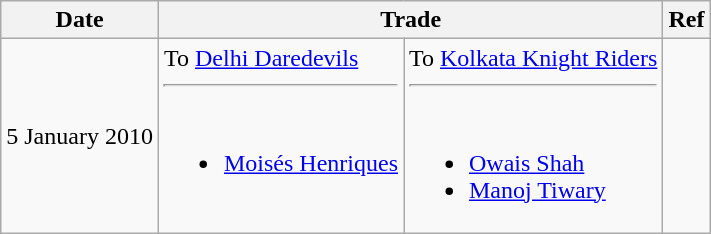<table class="wikitable" style="text-align:center">
<tr>
<th>Date</th>
<th colspan=2>Trade</th>
<th>Ref</th>
</tr>
<tr>
<td>5 January 2010</td>
<td align=left valign=top>To <a href='#'>Delhi Daredevils</a><hr><br><ul><li> <a href='#'>Moisés Henriques</a></li></ul></td>
<td align=left valign=top>To <a href='#'>Kolkata Knight Riders</a><hr><br><ul><li> <a href='#'>Owais Shah</a></li><li> <a href='#'>Manoj Tiwary</a></li></ul></td>
<td></td>
</tr>
</table>
